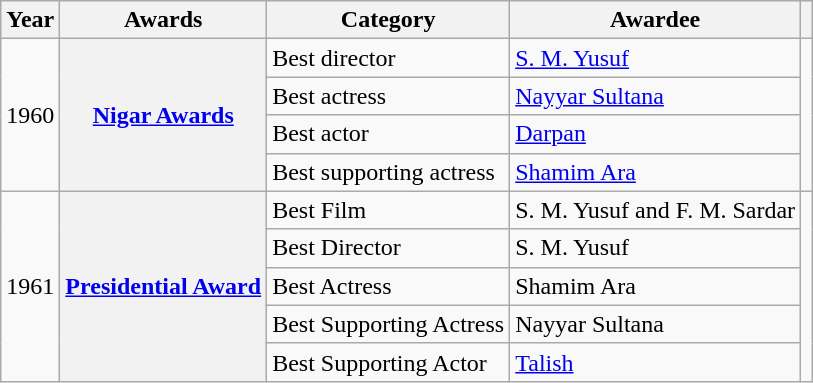<table class="wikitable plainrowheaders">
<tr>
<th>Year</th>
<th>Awards</th>
<th>Category</th>
<th>Awardee</th>
<th></th>
</tr>
<tr>
<td rowspan=4>1960</td>
<th scope=row rowspan=4><a href='#'>Nigar Awards</a></th>
<td>Best director</td>
<td><a href='#'>S. M. Yusuf</a></td>
<td rowspan=4></td>
</tr>
<tr>
<td>Best actress</td>
<td><a href='#'>Nayyar Sultana</a></td>
</tr>
<tr>
<td>Best actor</td>
<td><a href='#'>Darpan</a></td>
</tr>
<tr>
<td>Best supporting actress</td>
<td><a href='#'>Shamim Ara</a></td>
</tr>
<tr>
<td rowspan=5>1961</td>
<th scope=row rowspan=5><a href='#'>Presidential Award</a></th>
<td>Best Film</td>
<td>S. M. Yusuf and F. M. Sardar</td>
<td rowspan=5></td>
</tr>
<tr>
<td>Best Director</td>
<td>S. M. Yusuf</td>
</tr>
<tr>
<td>Best Actress</td>
<td>Shamim Ara</td>
</tr>
<tr>
<td>Best Supporting Actress</td>
<td>Nayyar Sultana</td>
</tr>
<tr>
<td>Best Supporting Actor</td>
<td><a href='#'>Talish</a></td>
</tr>
</table>
